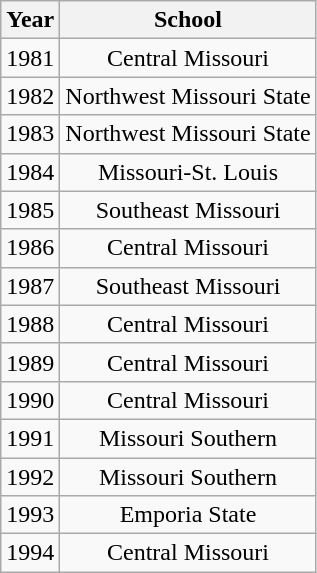<table class="wikitable" style="text-align:center">
<tr>
<th>Year</th>
<th>School</th>
</tr>
<tr>
<td>1981</td>
<td>Central Missouri</td>
</tr>
<tr>
<td>1982</td>
<td>Northwest Missouri State</td>
</tr>
<tr>
<td>1983</td>
<td>Northwest Missouri State</td>
</tr>
<tr>
<td>1984</td>
<td>Missouri-St. Louis</td>
</tr>
<tr>
<td>1985</td>
<td>Southeast Missouri</td>
</tr>
<tr>
<td>1986</td>
<td>Central Missouri</td>
</tr>
<tr>
<td>1987</td>
<td>Southeast Missouri</td>
</tr>
<tr>
<td>1988</td>
<td>Central Missouri</td>
</tr>
<tr>
<td>1989</td>
<td>Central Missouri</td>
</tr>
<tr>
<td>1990</td>
<td>Central Missouri</td>
</tr>
<tr>
<td>1991</td>
<td>Missouri Southern</td>
</tr>
<tr>
<td>1992</td>
<td>Missouri Southern</td>
</tr>
<tr>
<td>1993</td>
<td>Emporia State</td>
</tr>
<tr>
<td>1994</td>
<td>Central Missouri</td>
</tr>
</table>
